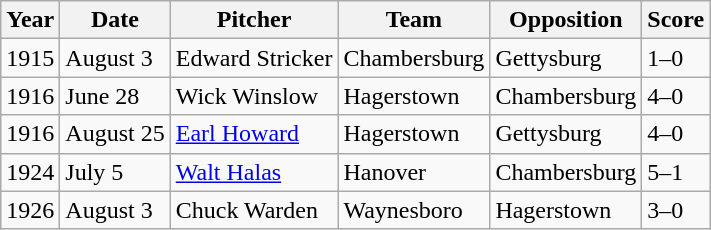<table class="wikitable">
<tr>
<th>Year</th>
<th>Date</th>
<th>Pitcher</th>
<th>Team</th>
<th>Opposition</th>
<th>Score</th>
</tr>
<tr>
<td>1915</td>
<td>August 3</td>
<td>Edward Stricker</td>
<td>Chambersburg</td>
<td>Gettysburg</td>
<td>1–0</td>
</tr>
<tr>
<td>1916</td>
<td>June 28</td>
<td>Wick Winslow</td>
<td>Hagerstown</td>
<td>Chambersburg</td>
<td>4–0</td>
</tr>
<tr>
<td>1916</td>
<td>August 25</td>
<td><a href='#'>Earl Howard</a></td>
<td>Hagerstown</td>
<td>Gettysburg</td>
<td>4–0</td>
</tr>
<tr>
<td>1924</td>
<td>July 5</td>
<td><a href='#'>Walt Halas</a></td>
<td>Hanover</td>
<td>Chambersburg</td>
<td>5–1</td>
</tr>
<tr>
<td>1926</td>
<td>August 3</td>
<td>Chuck Warden</td>
<td>Waynesboro</td>
<td>Hagerstown</td>
<td>3–0</td>
</tr>
</table>
